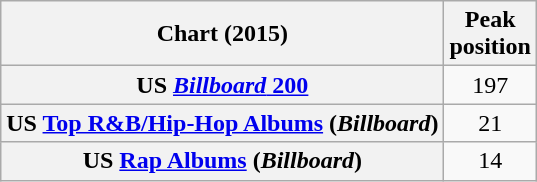<table class="wikitable sortable plainrowheaders" style="text-align:center">
<tr>
<th scope="col">Chart (2015)</th>
<th scope="col">Peak<br> position</th>
</tr>
<tr>
<th scope="row">US <a href='#'><em>Billboard</em> 200</a></th>
<td style="text-align:center;">197</td>
</tr>
<tr>
<th scope="row">US <a href='#'>Top R&B/Hip-Hop Albums</a> (<em>Billboard</em>)</th>
<td style="text-align:center;">21</td>
</tr>
<tr>
<th scope="row">US <a href='#'>Rap Albums</a> (<em>Billboard</em>)</th>
<td style="text-align:center;">14</td>
</tr>
</table>
